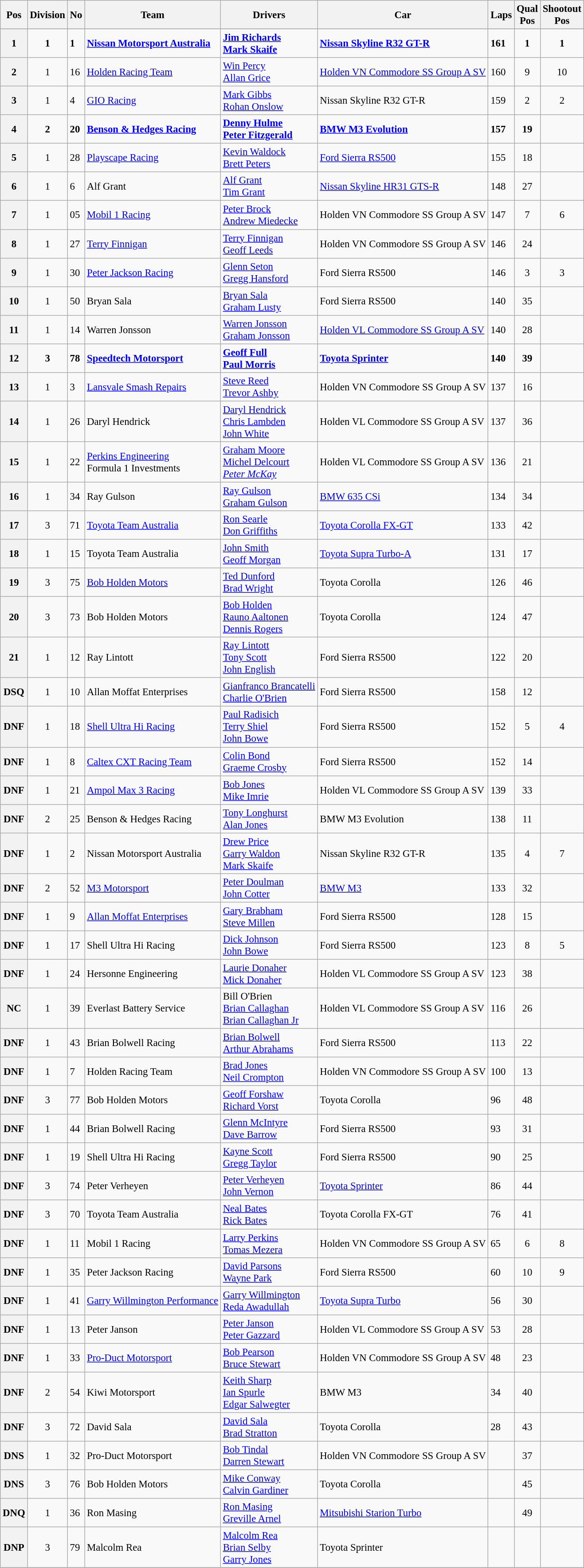<table class="wikitable sortable" style="font-size: 95%;">
<tr>
<th>Pos</th>
<th>Division</th>
<th>No</th>
<th>Team</th>
<th>Drivers</th>
<th>Car</th>
<th>Laps</th>
<th>Qual<br>Pos</th>
<th>Shootout<br>Pos</th>
</tr>
<tr>
</tr>
<tr style="font-weight:bold">
<th>1</th>
<td align="center">1</td>
<td>1</td>
<td><a href='#'>Nissan Motorsport Australia</a></td>
<td> <a href='#'>Jim Richards</a><br> <a href='#'>Mark Skaife</a></td>
<td><a href='#'>Nissan Skyline R32 GT-R</a></td>
<td>161</td>
<td align="center">1</td>
<td align="center">1</td>
</tr>
<tr>
<th>2</th>
<td align="center">1</td>
<td>16</td>
<td><a href='#'>Holden Racing Team</a></td>
<td> <a href='#'>Win Percy</a><br> <a href='#'>Allan Grice</a></td>
<td><a href='#'>Holden VN Commodore SS Group A SV</a></td>
<td>160</td>
<td align="center">9</td>
<td align="center">10</td>
</tr>
<tr>
<th>3</th>
<td align="center">1</td>
<td>4</td>
<td><a href='#'>GIO Racing</a></td>
<td> <a href='#'>Mark Gibbs</a><br> <a href='#'>Rohan Onslow</a></td>
<td>Nissan Skyline R32 GT-R</td>
<td>159</td>
<td align="center">2</td>
<td align="center">2</td>
</tr>
<tr style="font-weight:bold">
<th>4</th>
<td align="center">2</td>
<td>20</td>
<td><a href='#'>Benson & Hedges Racing</a></td>
<td> <a href='#'>Denny Hulme</a><br> <a href='#'>Peter Fitzgerald</a></td>
<td><a href='#'>BMW M3 Evolution</a></td>
<td>157</td>
<td align="center">19</td>
<td></td>
</tr>
<tr>
<th>5</th>
<td align="center">1</td>
<td>28</td>
<td><a href='#'>Playscape Racing</a></td>
<td> <a href='#'>Kevin Waldock</a><br> <a href='#'>Brett Peters</a></td>
<td><a href='#'>Ford Sierra RS500</a></td>
<td>155</td>
<td align="center">18</td>
<td></td>
</tr>
<tr>
<th>6</th>
<td align="center">1</td>
<td>6</td>
<td>Alf Grant</td>
<td> <a href='#'>Alf Grant</a><br> <a href='#'>Tim Grant</a></td>
<td><a href='#'>Nissan Skyline HR31 GTS-R</a></td>
<td>148</td>
<td align="center">27</td>
<td></td>
</tr>
<tr>
<th>7</th>
<td align="center">1</td>
<td>05</td>
<td><a href='#'>Mobil 1 Racing</a></td>
<td> <a href='#'>Peter Brock</a><br> <a href='#'>Andrew Miedecke</a></td>
<td>Holden VN Commodore SS Group A SV</td>
<td>147</td>
<td align="center">7</td>
<td align="center">6</td>
</tr>
<tr>
<th>8</th>
<td align="center">1</td>
<td>27</td>
<td><a href='#'>Terry Finnigan</a></td>
<td> <a href='#'>Terry Finnigan</a><br> <a href='#'>Geoff Leeds</a></td>
<td>Holden VN Commodore SS Group A SV</td>
<td>146</td>
<td align="center">24</td>
<td></td>
</tr>
<tr>
<th>9</th>
<td align="center">1</td>
<td>30</td>
<td><a href='#'>Peter Jackson Racing</a></td>
<td> <a href='#'>Glenn Seton</a><br> <a href='#'>Gregg Hansford</a></td>
<td>Ford Sierra RS500</td>
<td>146</td>
<td align="center">3</td>
<td align="center">3</td>
</tr>
<tr>
<th>10</th>
<td align="center">1</td>
<td>50</td>
<td>Bryan Sala</td>
<td> <a href='#'>Bryan Sala</a><br> <a href='#'>Graham Lusty</a></td>
<td>Ford Sierra RS500</td>
<td>140</td>
<td align="center">35</td>
<td></td>
</tr>
<tr>
<th>11</th>
<td align="center">1</td>
<td>14</td>
<td>Warren Jonsson</td>
<td> <a href='#'>Warren Jonsson</a><br> <a href='#'>Graham Jonsson</a></td>
<td><a href='#'>Holden VL Commodore SS Group A SV</a></td>
<td>140</td>
<td align="center">28</td>
<td></td>
</tr>
<tr style="font-weight:bold">
<th>12</th>
<td align="center">3</td>
<td>78</td>
<td><a href='#'>Speedtech Motorsport</a></td>
<td> <a href='#'>Geoff Full</a><br> <a href='#'>Paul Morris</a></td>
<td><a href='#'>Toyota Sprinter</a></td>
<td>140</td>
<td align="center">39</td>
<td></td>
</tr>
<tr>
<th>13</th>
<td align="center">1</td>
<td>3</td>
<td><a href='#'>Lansvale Smash Repairs</a></td>
<td> <a href='#'>Steve Reed</a><br> <a href='#'>Trevor Ashby</a></td>
<td>Holden VN Commodore SS Group A SV</td>
<td>137</td>
<td align="center">16</td>
<td></td>
</tr>
<tr>
<th>14</th>
<td align="center">1</td>
<td>26</td>
<td>Daryl Hendrick</td>
<td> <a href='#'>Daryl Hendrick</a><br> <a href='#'>Chris Lambden</a><br> <a href='#'>John White</a></td>
<td>Holden VL Commodore SS Group A SV</td>
<td>137</td>
<td align="center">36</td>
<td></td>
</tr>
<tr>
<th>15</th>
<td align="center">1</td>
<td>22</td>
<td><a href='#'>Perkins Engineering</a><br>Formula 1 Investments</td>
<td> <a href='#'>Graham Moore</a><br> <a href='#'>Michel Delcourt</a><br> <em><a href='#'>Peter McKay</a></em></td>
<td>Holden VL Commodore SS Group A SV</td>
<td>136</td>
<td align="center">21</td>
<td></td>
</tr>
<tr>
<th>16</th>
<td align="center">1</td>
<td>34</td>
<td>Ray Gulson</td>
<td> <a href='#'>Ray Gulson</a><br> <a href='#'>Graham Gulson</a></td>
<td><a href='#'>BMW 635 CSi</a></td>
<td>134</td>
<td align="center">34</td>
<td></td>
</tr>
<tr>
<th>17</th>
<td align="center">3</td>
<td>71</td>
<td><a href='#'>Toyota Team Australia</a></td>
<td> <a href='#'>Ron Searle</a><br> <a href='#'>Don Griffiths</a></td>
<td><a href='#'>Toyota Corolla FX-GT</a></td>
<td>133</td>
<td align="center">42</td>
<td></td>
</tr>
<tr>
<th>18</th>
<td align="center">1</td>
<td>15</td>
<td>Toyota Team Australia</td>
<td> <a href='#'>John Smith</a><br> <a href='#'>Geoff Morgan</a></td>
<td><a href='#'>Toyota Supra Turbo-A</a></td>
<td>131</td>
<td align="center">17</td>
<td></td>
</tr>
<tr>
<th>19</th>
<td align="center">3</td>
<td>75</td>
<td><a href='#'>Bob Holden Motors</a></td>
<td> <a href='#'>Ted Dunford</a><br> <a href='#'>Brad Wright</a></td>
<td>Toyota Corolla</td>
<td>126</td>
<td align="center">46</td>
<td></td>
</tr>
<tr>
<th>20</th>
<td align="center">3</td>
<td>73</td>
<td>Bob Holden Motors</td>
<td> <a href='#'>Bob Holden</a><br> <a href='#'>Rauno Aaltonen</a><br> <a href='#'>Dennis Rogers</a></td>
<td>Toyota Corolla</td>
<td>124</td>
<td align="center">47</td>
<td></td>
</tr>
<tr>
<th>21</th>
<td align="center">1</td>
<td>12</td>
<td>Ray Lintott</td>
<td> <a href='#'>Ray Lintott</a><br> <a href='#'>Tony Scott</a><br> <a href='#'>John English</a></td>
<td>Ford Sierra RS500</td>
<td>122</td>
<td align="center">20</td>
<td></td>
</tr>
<tr>
<th>DSQ</th>
<td align="center">1</td>
<td>10</td>
<td>Allan Moffat Enterprises</td>
<td> <a href='#'>Gianfranco Brancatelli</a><br> <a href='#'>Charlie O'Brien</a></td>
<td>Ford Sierra RS500</td>
<td>158</td>
<td align="center">12</td>
<td></td>
</tr>
<tr>
<th>DNF</th>
<td align="center">1</td>
<td>18</td>
<td><a href='#'>Shell Ultra Hi Racing</a></td>
<td> <a href='#'>Paul Radisich</a><br> <a href='#'>Terry Shiel</a><br> <a href='#'>John Bowe</a></td>
<td>Ford Sierra RS500</td>
<td>152</td>
<td align="center">5</td>
<td align="center">4</td>
</tr>
<tr>
<th>DNF</th>
<td align="center">1</td>
<td>8</td>
<td><a href='#'>Caltex CXT Racing Team</a></td>
<td> <a href='#'>Colin Bond</a><br> <a href='#'>Graeme Crosby</a></td>
<td>Ford Sierra RS500</td>
<td>152</td>
<td align="center">14</td>
<td></td>
</tr>
<tr>
<th>DNF</th>
<td align="center">1</td>
<td>21</td>
<td><a href='#'>Ampol Max 3 Racing</a></td>
<td> <a href='#'>Bob Jones</a><br> <a href='#'>Mike Imrie</a></td>
<td>Holden VL Commodore SS Group A SV</td>
<td>139</td>
<td align="center">33</td>
<td></td>
</tr>
<tr>
<th>DNF</th>
<td align="center">2</td>
<td>25</td>
<td>Benson & Hedges Racing</td>
<td> <a href='#'>Tony Longhurst</a><br> <a href='#'>Alan Jones</a></td>
<td>BMW M3 Evolution</td>
<td>138</td>
<td align="center">11</td>
<td></td>
</tr>
<tr>
<th>DNF</th>
<td align="center">1</td>
<td>2</td>
<td>Nissan Motorsport Australia</td>
<td> <a href='#'>Drew Price</a><br> <a href='#'>Garry Waldon</a><br> <a href='#'>Mark Skaife</a></td>
<td>Nissan Skyline R32 GT-R</td>
<td>135</td>
<td align="center">4</td>
<td align="center">7</td>
</tr>
<tr>
<th>DNF</th>
<td align="center">2</td>
<td>52</td>
<td><a href='#'>M3 Motorsport</a></td>
<td> <a href='#'>Peter Doulman</a><br> <a href='#'>John Cotter</a></td>
<td><a href='#'>BMW M3</a></td>
<td>133</td>
<td align="center">32</td>
<td></td>
</tr>
<tr>
<th>DNF</th>
<td align="center">1</td>
<td>9</td>
<td><a href='#'>Allan Moffat Enterprises</a></td>
<td> <a href='#'>Gary Brabham</a><br> <a href='#'>Steve Millen</a></td>
<td>Ford Sierra RS500</td>
<td>128</td>
<td align="center">15</td>
<td></td>
</tr>
<tr>
<th>DNF</th>
<td align="center">1</td>
<td>17</td>
<td>Shell Ultra Hi Racing</td>
<td> <a href='#'>Dick Johnson</a><br> <a href='#'>John Bowe</a></td>
<td>Ford Sierra RS500</td>
<td>123</td>
<td align="center">8</td>
<td align="center">5</td>
</tr>
<tr>
<th>DNF</th>
<td align="center">1</td>
<td>24</td>
<td>Hersonne Engineering</td>
<td> <a href='#'>Laurie Donaher</a><br> <a href='#'>Mick Donaher</a></td>
<td>Holden VL Commodore SS Group A SV</td>
<td>123</td>
<td align="center">38</td>
<td></td>
</tr>
<tr>
<th>NC</th>
<td align="center">1</td>
<td>39</td>
<td>Everlast Battery Service</td>
<td> Bill O'Brien <br> <a href='#'>Brian Callaghan</a><br> <a href='#'>Brian Callaghan Jr</a></td>
<td>Holden VL Commodore SS Group A SV</td>
<td>116</td>
<td align="center">26</td>
<td></td>
</tr>
<tr>
<th>DNF</th>
<td align="center">1</td>
<td>43</td>
<td>Brian Bolwell Racing</td>
<td> <a href='#'>Brian Bolwell</a><br> <a href='#'>Arthur Abrahams</a></td>
<td>Ford Sierra RS500</td>
<td>113</td>
<td align="center">22</td>
<td></td>
</tr>
<tr>
<th>DNF</th>
<td align="center">1</td>
<td>7</td>
<td>Holden Racing Team</td>
<td> <a href='#'>Brad Jones</a><br> <a href='#'>Neil Crompton</a></td>
<td>Holden VN Commodore SS Group A SV</td>
<td>100</td>
<td align="center">13</td>
<td></td>
</tr>
<tr>
<th>DNF</th>
<td align="center">3</td>
<td>77</td>
<td>Bob Holden Motors</td>
<td> <a href='#'>Geoff Forshaw</a><br> <a href='#'>Richard Vorst</a></td>
<td>Toyota Corolla</td>
<td>96</td>
<td align="center">48</td>
<td></td>
</tr>
<tr>
<th>DNF</th>
<td align="center">1</td>
<td>44</td>
<td>Brian Bolwell Racing</td>
<td> <a href='#'>Glenn McIntyre</a><br> <a href='#'>Dave Barrow</a></td>
<td>Ford Sierra RS500</td>
<td>93</td>
<td align="center">31</td>
<td></td>
</tr>
<tr>
<th>DNF</th>
<td align="center">1</td>
<td>19</td>
<td>Shell Ultra Hi Racing</td>
<td> <a href='#'>Kayne Scott</a><br> <a href='#'>Gregg Taylor</a></td>
<td>Ford Sierra RS500</td>
<td>90</td>
<td align="center">25</td>
<td></td>
</tr>
<tr>
<th>DNF</th>
<td align="center">3</td>
<td>74</td>
<td>Peter Verheyen</td>
<td> <a href='#'>Peter Verheyen</a><br> <a href='#'>John Vernon</a></td>
<td><a href='#'>Toyota Sprinter</a></td>
<td>86</td>
<td align="center">44</td>
<td></td>
</tr>
<tr>
<th>DNF</th>
<td align="center">3</td>
<td>70</td>
<td>Toyota Team Australia</td>
<td> <a href='#'>Neal Bates</a><br> <a href='#'>Rick Bates</a></td>
<td>Toyota Corolla FX-GT</td>
<td>76</td>
<td align="center">41</td>
<td></td>
</tr>
<tr>
<th>DNF</th>
<td align="center">1</td>
<td>11</td>
<td>Mobil 1 Racing</td>
<td> <a href='#'>Larry Perkins</a><br> <a href='#'>Tomas Mezera</a></td>
<td>Holden VN Commodore SS Group A SV</td>
<td>65</td>
<td align="center">6</td>
<td align="center">8</td>
</tr>
<tr>
<th>DNF</th>
<td align="center">1</td>
<td>35</td>
<td>Peter Jackson Racing</td>
<td> <a href='#'>David Parsons</a><br> <a href='#'>Wayne Park</a></td>
<td>Ford Sierra RS500</td>
<td>60</td>
<td align="center">10</td>
<td align="center">9</td>
</tr>
<tr>
<th>DNF</th>
<td align="center">1</td>
<td>41</td>
<td><a href='#'>Garry Willmington Performance</a></td>
<td> <a href='#'>Garry Willmington</a><br> <a href='#'>Reda Awadullah</a></td>
<td><a href='#'>Toyota Supra Turbo</a></td>
<td>56</td>
<td align="center">30</td>
<td></td>
</tr>
<tr>
<th>DNF</th>
<td align="center">1</td>
<td>13</td>
<td>Peter Janson</td>
<td> <a href='#'>Peter Janson</a><br> <a href='#'>Peter Gazzard</a></td>
<td>Holden VL Commodore SS Group A SV</td>
<td>53</td>
<td align="center">28</td>
<td></td>
</tr>
<tr>
<th>DNF</th>
<td align="center">1</td>
<td>33</td>
<td><a href='#'>Pro-Duct Motorsport</a></td>
<td> <a href='#'>Bob Pearson</a><br> <a href='#'>Bruce Stewart</a></td>
<td>Holden VN Commodore SS Group A SV</td>
<td>48</td>
<td align="center">23</td>
<td></td>
</tr>
<tr>
<th>DNF</th>
<td align="center">2</td>
<td>54</td>
<td>Kiwi Motorsport</td>
<td> <a href='#'>Keith Sharp</a><br> <a href='#'>Ian Spurle</a><br> <a href='#'>Edgar Salwegter</a></td>
<td>BMW M3</td>
<td>34</td>
<td align="center">40</td>
<td></td>
</tr>
<tr>
<th>DNF</th>
<td align="center">3</td>
<td>72</td>
<td>David Sala</td>
<td> <a href='#'>David Sala</a><br> <a href='#'>Brad Stratton</a></td>
<td>Toyota Corolla</td>
<td>28</td>
<td align="center">43</td>
<td></td>
</tr>
<tr>
<th>DNS</th>
<td align="center">1</td>
<td>32</td>
<td>Pro-Duct Motorsport</td>
<td> <a href='#'>Bob Tindal</a><br> <a href='#'>Darren Stewart</a></td>
<td>Holden VN Commodore SS Group A SV</td>
<td></td>
<td align="center">37</td>
<td></td>
</tr>
<tr>
<th>DNS</th>
<td align="center">3</td>
<td>76</td>
<td>Bob Holden Motors</td>
<td> <a href='#'>Mike Conway</a><br> <a href='#'>Calvin Gardiner</a></td>
<td>Toyota Corolla</td>
<td></td>
<td align="center">45</td>
<td></td>
</tr>
<tr>
<th>DNQ</th>
<td align="center">1</td>
<td>36</td>
<td>Ron Masing</td>
<td> <a href='#'>Ron Masing</a><br> <a href='#'>Greville Arnel</a></td>
<td><a href='#'>Mitsubishi Starion Turbo</a></td>
<td></td>
<td align="center">49</td>
<td></td>
</tr>
<tr>
<th>DNP</th>
<td align="center">3</td>
<td>79</td>
<td>Malcolm Rea</td>
<td> <a href='#'>Malcolm Rea</a><br> <a href='#'>Brian Selby</a><br> <a href='#'>Garry Jones</a></td>
<td>Toyota Sprinter</td>
<td></td>
<td></td>
<td></td>
</tr>
<tr>
</tr>
</table>
